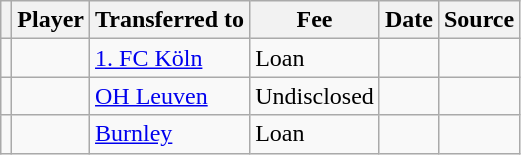<table class="wikitable plainrowheaders sortable">
<tr>
<th></th>
<th scope="col">Player</th>
<th>Transferred to</th>
<th style="width: 65px;">Fee</th>
<th scope="col">Date</th>
<th scope="col">Source</th>
</tr>
<tr>
<td align=center></td>
<td></td>
<td> <a href='#'>1. FC Köln</a></td>
<td>Loan</td>
<td></td>
<td></td>
</tr>
<tr>
<td align=center></td>
<td></td>
<td> <a href='#'>OH Leuven</a></td>
<td>Undisclosed</td>
<td></td>
<td></td>
</tr>
<tr>
<td align=center></td>
<td></td>
<td> <a href='#'>Burnley</a></td>
<td>Loan</td>
<td></td>
<td></td>
</tr>
</table>
